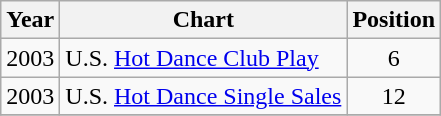<table class="wikitable">
<tr>
<th align="left">Year</th>
<th align="left">Chart</th>
<th align="left">Position</th>
</tr>
<tr>
<td>2003</td>
<td align="left">U.S. <a href='#'>Hot Dance Club Play</a></td>
<td align="center">6</td>
</tr>
<tr>
<td>2003</td>
<td align="left">U.S. <a href='#'>Hot Dance Single Sales</a></td>
<td align="center">12</td>
</tr>
<tr>
</tr>
</table>
